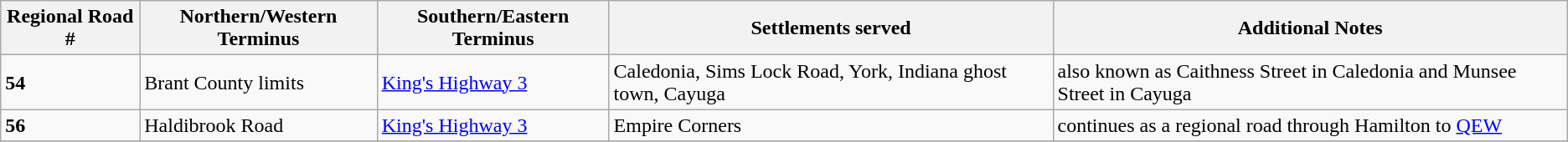<table class="wikitable">
<tr>
<th>Regional Road #</th>
<th>Northern/Western Terminus</th>
<th>Southern/Eastern Terminus</th>
<th>Settlements served</th>
<th>Additional Notes</th>
</tr>
<tr>
<td><strong>54</strong></td>
<td>Brant County limits</td>
<td><a href='#'>King's Highway 3</a></td>
<td>Caledonia, Sims Lock Road, York, Indiana ghost town, Cayuga</td>
<td>also known as Caithness Street in Caledonia and Munsee Street in Cayuga</td>
</tr>
<tr>
<td><strong>56</strong></td>
<td>Haldibrook Road</td>
<td><a href='#'>King's Highway 3</a></td>
<td>Empire Corners</td>
<td>continues as a regional road through Hamilton to <a href='#'>QEW</a></td>
</tr>
<tr>
</tr>
</table>
